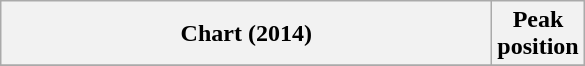<table class="wikitable sortable plainrowheaders">
<tr>
<th style="width:20em;">Chart (2014)</th>
<th>Peak<br>position</th>
</tr>
<tr>
</tr>
</table>
